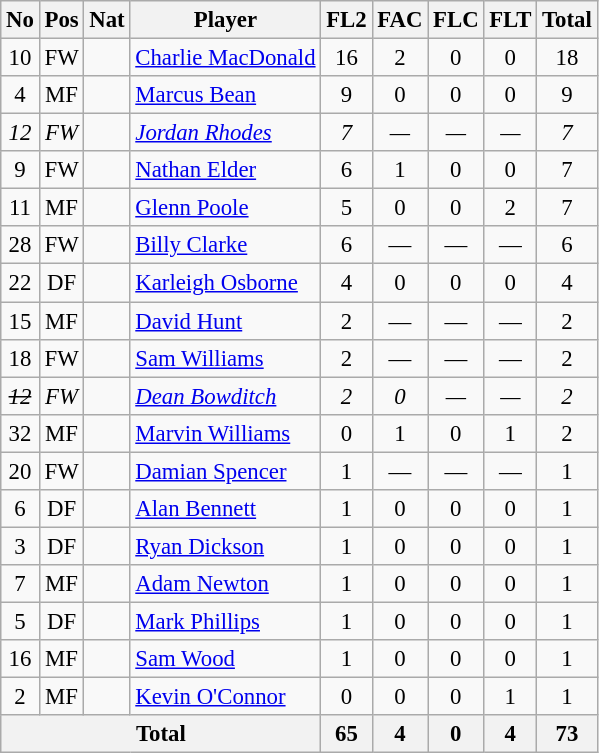<table class="wikitable"  style="text-align:center; border:1px #aaa solid; font-size:95%;">
<tr>
<th>No</th>
<th>Pos</th>
<th>Nat</th>
<th>Player</th>
<th>FL2</th>
<th>FAC</th>
<th>FLC</th>
<th>FLT</th>
<th>Total</th>
</tr>
<tr>
<td>10</td>
<td>FW</td>
<td></td>
<td style="text-align:left;"><a href='#'>Charlie MacDonald</a></td>
<td>16</td>
<td>2</td>
<td>0</td>
<td>0</td>
<td>18</td>
</tr>
<tr>
<td>4</td>
<td>MF</td>
<td></td>
<td style="text-align:left;"><a href='#'>Marcus Bean</a></td>
<td>9</td>
<td>0</td>
<td>0</td>
<td>0</td>
<td>9</td>
</tr>
<tr>
<td><em>12</em></td>
<td><em>FW</em></td>
<td><em></em></td>
<td style="text-align:left;"><em><a href='#'>Jordan Rhodes</a></em></td>
<td><em>7</em></td>
<td><em>—</em></td>
<td><em>—</em></td>
<td><em>—</em></td>
<td><em>7</em></td>
</tr>
<tr>
<td>9</td>
<td>FW</td>
<td></td>
<td style="text-align:left;"><a href='#'>Nathan Elder</a></td>
<td>6</td>
<td>1</td>
<td>0</td>
<td>0</td>
<td>7</td>
</tr>
<tr>
<td>11</td>
<td>MF</td>
<td></td>
<td style="text-align:left;"><a href='#'>Glenn Poole</a></td>
<td>5</td>
<td>0</td>
<td>0</td>
<td>2</td>
<td>7</td>
</tr>
<tr>
<td>28</td>
<td>FW</td>
<td></td>
<td style="text-align:left;"><a href='#'>Billy Clarke</a></td>
<td>6</td>
<td>—</td>
<td>—</td>
<td>—</td>
<td>6</td>
</tr>
<tr>
<td>22</td>
<td>DF</td>
<td></td>
<td style="text-align:left;"><a href='#'>Karleigh Osborne</a></td>
<td>4</td>
<td>0</td>
<td>0</td>
<td>0</td>
<td>4</td>
</tr>
<tr>
<td>15</td>
<td>MF</td>
<td></td>
<td style="text-align:left;"><a href='#'>David Hunt</a></td>
<td>2</td>
<td>—</td>
<td>—</td>
<td>—</td>
<td>2</td>
</tr>
<tr>
<td>18</td>
<td>FW</td>
<td></td>
<td style="text-align:left;"><a href='#'>Sam Williams</a></td>
<td>2</td>
<td>—</td>
<td>—</td>
<td>—</td>
<td>2</td>
</tr>
<tr>
<td><em><s>12</s></em></td>
<td><em>FW</em></td>
<td><em></em></td>
<td style="text-align:left;"><em><a href='#'>Dean Bowditch</a></em></td>
<td><em>2</em></td>
<td><em>0</em></td>
<td><em>—</em></td>
<td><em>—</em></td>
<td><em>2</em></td>
</tr>
<tr>
<td>32</td>
<td>MF</td>
<td></td>
<td style="text-align:left;"><a href='#'>Marvin Williams</a></td>
<td>0</td>
<td>1</td>
<td>0</td>
<td>1</td>
<td>2</td>
</tr>
<tr>
<td>20</td>
<td>FW</td>
<td></td>
<td style="text-align:left;"><a href='#'>Damian Spencer</a></td>
<td>1</td>
<td>—</td>
<td>—</td>
<td>—</td>
<td>1</td>
</tr>
<tr>
<td>6</td>
<td>DF</td>
<td></td>
<td style="text-align:left;"><a href='#'>Alan Bennett</a></td>
<td>1</td>
<td>0</td>
<td>0</td>
<td>0</td>
<td>1</td>
</tr>
<tr>
<td>3</td>
<td>DF</td>
<td></td>
<td style="text-align:left;"><a href='#'>Ryan Dickson</a></td>
<td>1</td>
<td>0</td>
<td>0</td>
<td>0</td>
<td>1</td>
</tr>
<tr>
<td>7</td>
<td>MF</td>
<td></td>
<td style="text-align:left;"><a href='#'>Adam Newton</a></td>
<td>1</td>
<td>0</td>
<td>0</td>
<td>0</td>
<td>1</td>
</tr>
<tr>
<td>5</td>
<td>DF</td>
<td><em></em></td>
<td style="text-align:left;"><a href='#'>Mark Phillips</a></td>
<td>1</td>
<td>0</td>
<td>0</td>
<td>0</td>
<td>1</td>
</tr>
<tr>
<td>16</td>
<td>MF</td>
<td></td>
<td style="text-align:left;"><a href='#'>Sam Wood</a></td>
<td>1</td>
<td>0</td>
<td>0</td>
<td>0</td>
<td>1</td>
</tr>
<tr>
<td>2</td>
<td>MF</td>
<td></td>
<td style="text-align:left;"><a href='#'>Kevin O'Connor</a></td>
<td>0</td>
<td>0</td>
<td>0</td>
<td>1</td>
<td>1</td>
</tr>
<tr>
<th colspan="4">Total</th>
<th>65</th>
<th>4</th>
<th>0</th>
<th>4</th>
<th>73</th>
</tr>
</table>
